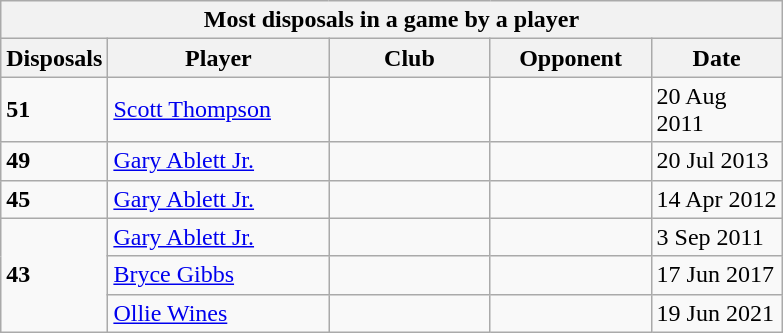<table class="wikitable">
<tr>
<th colspan=5>Most disposals in a game by a player</th>
</tr>
<tr>
<th style="width:60px;">Disposals</th>
<th style="width:140px;">Player</th>
<th style="width:100px;">Club</th>
<th style="width:100px;">Opponent</th>
<th style="width:80px;">Date</th>
</tr>
<tr>
<td><strong>51</strong></td>
<td> <a href='#'>Scott Thompson</a></td>
<td></td>
<td></td>
<td>20 Aug 2011</td>
</tr>
<tr>
<td><strong>49</strong></td>
<td> <a href='#'>Gary Ablett Jr.</a></td>
<td></td>
<td></td>
<td>20 Jul 2013</td>
</tr>
<tr>
<td><strong>45</strong></td>
<td> <a href='#'>Gary Ablett Jr.</a></td>
<td></td>
<td></td>
<td>14 Apr 2012</td>
</tr>
<tr>
<td rowspan="3"><strong>43</strong></td>
<td> <a href='#'>Gary Ablett Jr.</a></td>
<td></td>
<td></td>
<td>3 Sep 2011</td>
</tr>
<tr>
<td> <a href='#'>Bryce Gibbs</a></td>
<td></td>
<td></td>
<td>17 Jun 2017</td>
</tr>
<tr>
<td> <a href='#'>Ollie Wines</a></td>
<td></td>
<td></td>
<td>19 Jun 2021</td>
</tr>
</table>
